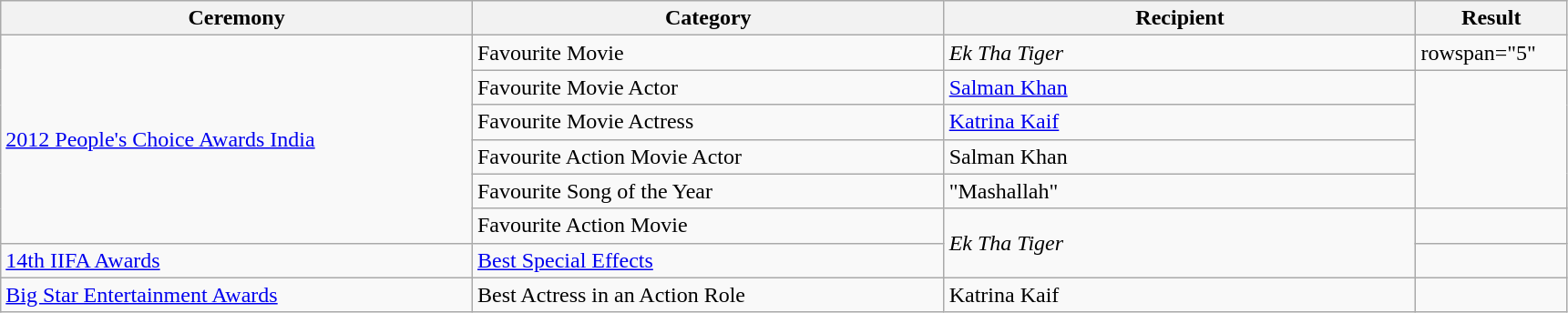<table class="wikitable sortable">
<tr>
<th style="width:25%;" scope="col">Ceremony</th>
<th style="width:25%;" scope="col">Category</th>
<th style="width:25%;" scope="col">Recipient</th>
<th style="width:8%;" scope="col">Result</th>
</tr>
<tr>
<td rowspan="6"><a href='#'>2012 People's Choice Awards India</a></td>
<td>Favourite Movie</td>
<td><em>Ek Tha Tiger</em></td>
<td>rowspan="5" </td>
</tr>
<tr>
<td>Favourite Movie Actor</td>
<td><a href='#'>Salman Khan</a></td>
</tr>
<tr>
<td>Favourite Movie Actress</td>
<td><a href='#'>Katrina Kaif</a></td>
</tr>
<tr>
<td>Favourite Action Movie Actor</td>
<td>Salman Khan</td>
</tr>
<tr>
<td>Favourite Song of the Year</td>
<td>"Mashallah"</td>
</tr>
<tr>
<td>Favourite Action Movie</td>
<td rowspan="2"><em>Ek Tha Tiger</em></td>
<td></td>
</tr>
<tr>
<td><a href='#'>14th IIFA Awards</a></td>
<td><a href='#'>Best Special Effects</a></td>
<td></td>
</tr>
<tr>
<td><a href='#'>Big Star Entertainment Awards</a></td>
<td>Best Actress in an Action Role</td>
<td>Katrina Kaif</td>
<td></td>
</tr>
</table>
